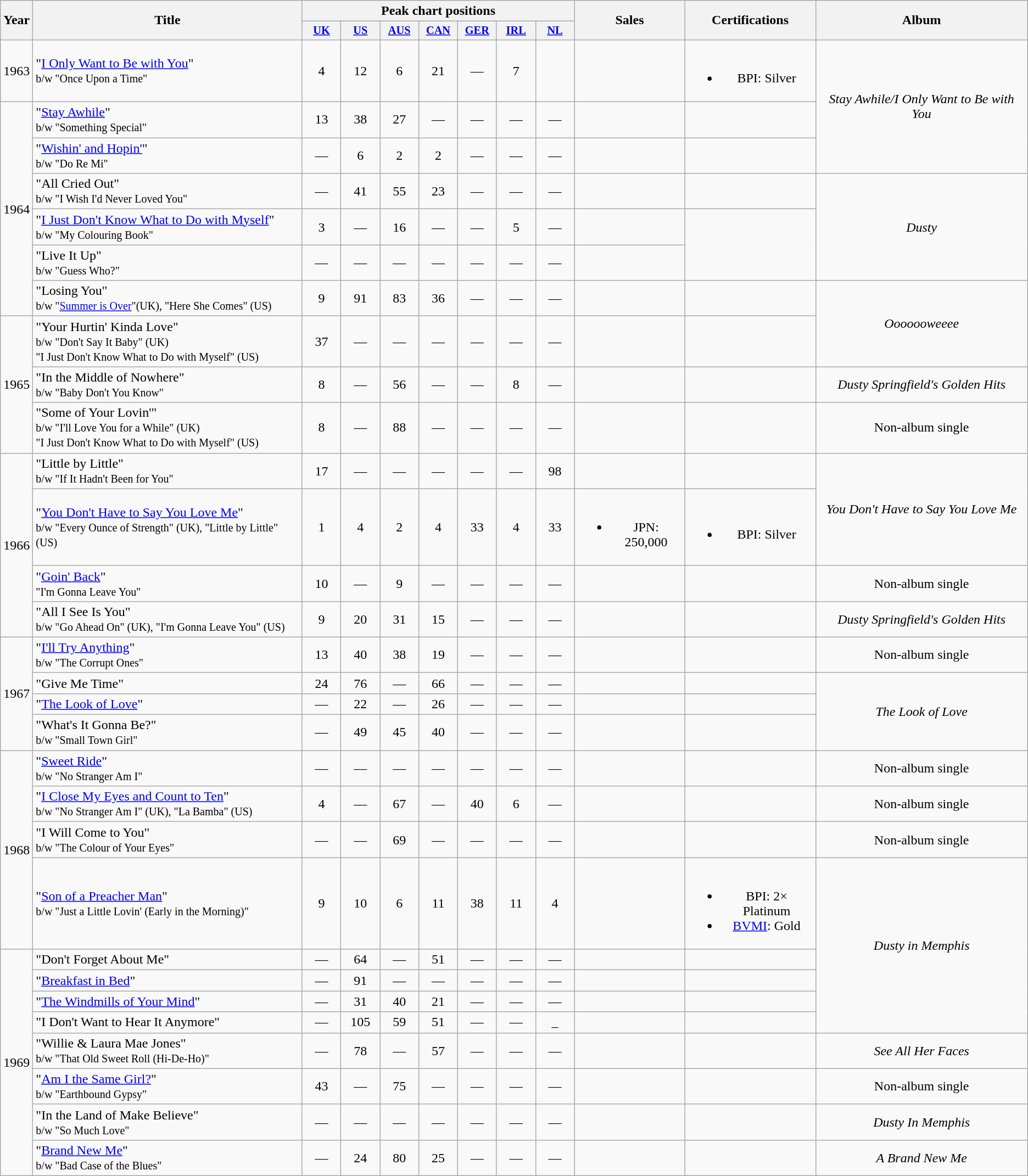<table class="wikitable plainrowheaders" style="text-align:center;">
<tr>
<th rowspan="2">Year</th>
<th rowspan="2">Title</th>
<th colspan="7">Peak chart positions</th>
<th rowspan="2">Sales</th>
<th rowspan="2">Certifications</th>
<th rowspan="2">Album</th>
</tr>
<tr>
<th style="width:3em;font-size:85%"><a href='#'>UK</a><br></th>
<th style="width:3em;font-size:85%"><a href='#'>US</a><br></th>
<th style="width:3em;font-size:85%"><a href='#'>AUS</a><br></th>
<th style="width:3em;font-size:85%"><a href='#'>CAN</a><br></th>
<th style="width:3em;font-size:85%"><a href='#'>GER</a><br></th>
<th style="width:3em;font-size:85%"><a href='#'>IRL</a><br></th>
<th style="width:3em;font-size:85%"><a href='#'>NL</a><br></th>
</tr>
<tr>
<td>1963</td>
<td align=left>"<a href='#'>I Only Want to Be with You</a>"<br><small>b/w "Once Upon a Time"</small></td>
<td>4</td>
<td>12</td>
<td>6</td>
<td>21<br></td>
<td>—</td>
<td>7</td>
<td></td>
<td></td>
<td><br><ul><li>BPI: Silver</li></ul></td>
<td rowspan="3"><em>Stay Awhile/I Only Want to Be with You</em></td>
</tr>
<tr>
<td rowspan="6">1964</td>
<td align=left>"<a href='#'>Stay Awhile</a>"<br><small>b/w "Something Special"</small></td>
<td>13</td>
<td>38</td>
<td>27</td>
<td>—</td>
<td>—</td>
<td>—</td>
<td>—</td>
<td></td>
<td></td>
</tr>
<tr>
<td align=left>"<a href='#'>Wishin' and Hopin'</a>"<br><small>b/w "Do Re Mi" </small></td>
<td>—</td>
<td>6</td>
<td>2</td>
<td>2<br></td>
<td>—</td>
<td>—</td>
<td>—</td>
<td></td>
<td></td>
</tr>
<tr>
<td align=left>"All Cried Out"<br><small>b/w "I Wish I'd Never Loved You"</small></td>
<td>—</td>
<td>41</td>
<td>55</td>
<td>23<br></td>
<td>—</td>
<td>—</td>
<td>—</td>
<td></td>
<td></td>
<td rowspan="3"><em>Dusty</em></td>
</tr>
<tr>
<td align=left>"<a href='#'>I Just Don't Know What to Do with Myself</a>"<br><small>b/w "My Colouring Book"</small></td>
<td>3</td>
<td>—</td>
<td>16</td>
<td>—</td>
<td>—</td>
<td>5</td>
<td>—</td>
<td></td>
</tr>
<tr>
<td align=left>"Live It Up"<br><small>b/w "Guess Who?"</small></td>
<td>—</td>
<td>—</td>
<td>—</td>
<td>—</td>
<td>—</td>
<td>—</td>
<td>—</td>
<td></td>
</tr>
<tr>
<td align=left>"Losing You"<br><small>b/w "<a href='#'>Summer is Over</a>"(UK), "Here She Comes" (US)</small></td>
<td>9</td>
<td>91</td>
<td>83</td>
<td>36<br></td>
<td>—</td>
<td>—</td>
<td>—</td>
<td></td>
<td></td>
<td rowspan="2"><em>Ooooooweeee</em></td>
</tr>
<tr>
<td rowspan="3">1965</td>
<td align=left>"Your Hurtin' Kinda Love"<br><small>b/w "Don't Say It Baby" (UK)<br>"I Just Don't Know What to Do with Myself" (US)</small></td>
<td>37</td>
<td>—</td>
<td>—</td>
<td>—</td>
<td>—</td>
<td>—</td>
<td>—</td>
<td></td>
</tr>
<tr>
<td align=left>"In the Middle of Nowhere"<br><small>b/w "Baby Don't You Know"</small></td>
<td>8</td>
<td>—</td>
<td>56</td>
<td>—</td>
<td>—</td>
<td>8</td>
<td>—</td>
<td></td>
<td></td>
<td><em>Dusty Springfield's Golden Hits</em></td>
</tr>
<tr>
<td align=left>"Some of Your Lovin'"<br><small>b/w "I'll Love You for a While" (UK)<br>"I Just Don't Know What to Do with Myself" (US)</small></td>
<td>8</td>
<td>—</td>
<td>88</td>
<td>—</td>
<td>—</td>
<td>—</td>
<td>—</td>
<td></td>
<td></td>
<td>Non-album single</td>
</tr>
<tr>
<td rowspan="4">1966</td>
<td align=left>"Little by Little"<br><small>b/w "If It Hadn't Been for You"</small></td>
<td>17</td>
<td>—</td>
<td>—</td>
<td>—</td>
<td>—</td>
<td>—</td>
<td>98</td>
<td></td>
<td></td>
<td rowspan="2"><em>You Don't Have to Say You Love Me</em></td>
</tr>
<tr>
<td align=left>"<a href='#'>You Don't Have to Say You Love Me</a>"<br><small>b/w "Every Ounce of Strength" (UK), "Little by Little" (US)</small></td>
<td>1</td>
<td>4</td>
<td>2</td>
<td>4<br></td>
<td>33</td>
<td>4</td>
<td>33</td>
<td><br><ul><li>JPN: 250,000</li></ul></td>
<td><br><ul><li>BPI: Silver</li></ul></td>
</tr>
<tr>
<td align=left>"<a href='#'>Goin' Back</a>"<br><small>"I'm Gonna Leave You"</small></td>
<td>10</td>
<td>—</td>
<td>9<br></td>
<td>—</td>
<td>—</td>
<td>—</td>
<td>—</td>
<td></td>
<td></td>
<td>Non-album single</td>
</tr>
<tr>
<td align=left>"All I See Is You"<br><small>b/w "Go Ahead On" (UK), "I'm Gonna Leave You" (US)</small></td>
<td>9</td>
<td>20</td>
<td>31</td>
<td>15<br></td>
<td>—</td>
<td>—</td>
<td>—</td>
<td></td>
<td></td>
<td><em>Dusty Springfield's Golden Hits</em></td>
</tr>
<tr>
<td rowspan="4">1967</td>
<td align=left>"<a href='#'>I'll Try Anything</a>"<br><small>b/w "The Corrupt Ones"</small></td>
<td>13</td>
<td>40</td>
<td>38</td>
<td>19</td>
<td>—</td>
<td>—</td>
<td>—</td>
<td></td>
<td></td>
<td>Non-album single</td>
</tr>
<tr>
<td align=left>"Give Me Time"</td>
<td>24</td>
<td>76</td>
<td>—</td>
<td>66</td>
<td>—</td>
<td>—</td>
<td>—</td>
<td></td>
<td></td>
<td rowspan="3"><em>The Look of Love</em></td>
</tr>
<tr>
<td align=left>"<a href='#'>The Look of Love</a>"</td>
<td>—</td>
<td>22</td>
<td>—</td>
<td>26</td>
<td>—</td>
<td>—</td>
<td>—</td>
<td></td>
<td></td>
</tr>
<tr>
<td align=left>"What's It Gonna Be?"<br><small>b/w "Small Town Girl"</small></td>
<td>—</td>
<td>49</td>
<td>45</td>
<td>40</td>
<td>—</td>
<td>—</td>
<td>—</td>
<td></td>
<td></td>
</tr>
<tr>
<td rowspan="4">1968</td>
<td align="left">"<a href='#'>Sweet Ride</a>"<br><small>b/w "No Stranger Am I"</small></td>
<td>—</td>
<td>—</td>
<td>—</td>
<td>—</td>
<td>—</td>
<td>—</td>
<td>—</td>
<td></td>
<td></td>
<td>Non-album single</td>
</tr>
<tr>
<td align="left">"<a href='#'>I Close My Eyes and Count to Ten</a>"<br><small>b/w "No Stranger Am I" (UK), "La Bamba" (US)</small></td>
<td>4</td>
<td>—</td>
<td>67</td>
<td>—</td>
<td>40</td>
<td>6</td>
<td>—</td>
<td></td>
<td></td>
<td>Non-album single</td>
</tr>
<tr>
<td align="left">"I Will Come to You"<br><small>b/w "The Colour of Your Eyes"</small></td>
<td>—</td>
<td>—</td>
<td>69</td>
<td>—</td>
<td>—</td>
<td>—</td>
<td>—</td>
<td></td>
<td></td>
<td>Non-album single</td>
</tr>
<tr>
<td align="left">"<a href='#'>Son of a Preacher Man</a>"<br><small>b/w "Just a Little Lovin' (Early in the Morning)"</small></td>
<td>9</td>
<td>10</td>
<td>6</td>
<td>11<br></td>
<td>38</td>
<td>11</td>
<td>4</td>
<td></td>
<td><br><ul><li>BPI: 2× Platinum</li><li><a href='#'>BVMI</a>: Gold</li></ul></td>
<td rowspan="5"><em>Dusty in Memphis</em></td>
</tr>
<tr>
<td rowspan="8">1969</td>
<td align="left">"Don't Forget About Me"</td>
<td>—</td>
<td>64</td>
<td>—</td>
<td>51<br></td>
<td>—</td>
<td>—</td>
<td>—</td>
<td></td>
</tr>
<tr>
<td align="left">"<a href='#'>Breakfast in Bed</a>"</td>
<td>—</td>
<td>91</td>
<td>—</td>
<td>—</td>
<td>—</td>
<td>—</td>
<td>—</td>
<td></td>
<td></td>
</tr>
<tr>
<td align="left">"<a href='#'>The Windmills of Your Mind</a>"</td>
<td>—</td>
<td>31</td>
<td>40</td>
<td>21<br></td>
<td>—</td>
<td>—</td>
<td>—</td>
<td></td>
<td></td>
</tr>
<tr>
<td align="left">"I Don't Want to Hear It Anymore"</td>
<td>—</td>
<td>105</td>
<td>59</td>
<td>51</td>
<td>—</td>
<td>—</td>
<td>_</td>
<td></td>
<td></td>
</tr>
<tr>
<td align="left">"Willie & Laura Mae Jones"<br><small>b/w "That Old Sweet Roll (Hi-De-Ho)"</small></td>
<td>—</td>
<td>78</td>
<td>—</td>
<td>57<br></td>
<td>—</td>
<td>—</td>
<td>—</td>
<td></td>
<td></td>
<td><em>See All Her Faces</em></td>
</tr>
<tr>
<td align="left">"<a href='#'>Am I the Same Girl?</a>"<br><small>b/w "Earthbound Gypsy"</small></td>
<td>43</td>
<td>—</td>
<td>75</td>
<td>—</td>
<td>—</td>
<td>—</td>
<td>—</td>
<td></td>
<td></td>
<td>Non-album single</td>
</tr>
<tr>
<td align="left">"In the Land of Make Believe"<br><small>b/w "So Much Love"</small></td>
<td>—</td>
<td>—</td>
<td>—</td>
<td>—</td>
<td>—</td>
<td>—</td>
<td>—</td>
<td></td>
<td></td>
<td><em>Dusty In Memphis</em></td>
</tr>
<tr>
<td align="left">"<a href='#'>Brand New Me</a>"<br><small>b/w "Bad Case of the Blues"</small></td>
<td>—</td>
<td>24</td>
<td>80</td>
<td>25</td>
<td>—</td>
<td>—</td>
<td>—</td>
<td></td>
<td></td>
<td><em>A Brand New Me</em></td>
</tr>
</table>
